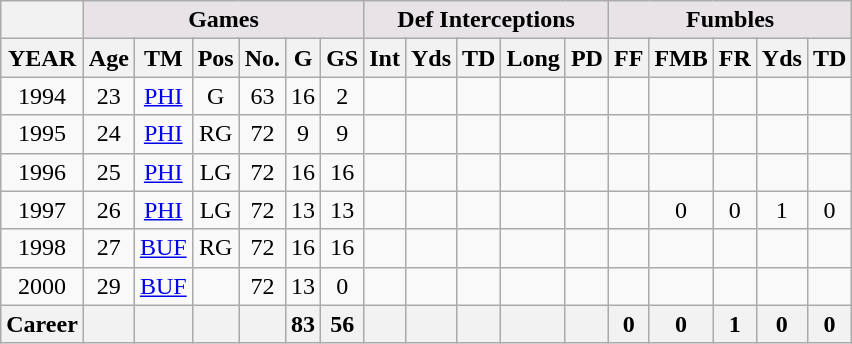<table class=wikitable style="text-align:center">
<tr>
<th></th>
<th colspan="6" style="background:#e7e3e7;">Games</th>
<th colspan="5" style="background:#e7e3e7;">Def Interceptions</th>
<th colspan="5" style="background:#e7e3e7;">Fumbles</th>
</tr>
<tr>
<th>YEAR</th>
<th>Age</th>
<th>TM</th>
<th>Pos</th>
<th>No.</th>
<th>G</th>
<th>GS</th>
<th>Int</th>
<th>Yds</th>
<th>TD</th>
<th>Long</th>
<th>PD</th>
<th>FF</th>
<th>FMB</th>
<th>FR</th>
<th>Yds</th>
<th>TD</th>
</tr>
<tr>
<td>1994</td>
<td>23</td>
<td><a href='#'>PHI</a></td>
<td>G</td>
<td>63</td>
<td>16</td>
<td>2</td>
<td></td>
<td></td>
<td></td>
<td></td>
<td></td>
<td></td>
<td></td>
<td></td>
<td></td>
<td></td>
</tr>
<tr>
<td>1995</td>
<td>24</td>
<td><a href='#'>PHI</a></td>
<td>RG</td>
<td>72</td>
<td>9</td>
<td>9</td>
<td></td>
<td></td>
<td></td>
<td></td>
<td></td>
<td></td>
<td></td>
<td></td>
<td></td>
<td></td>
</tr>
<tr>
<td>1996</td>
<td>25</td>
<td><a href='#'>PHI</a></td>
<td>LG</td>
<td>72</td>
<td>16</td>
<td>16</td>
<td></td>
<td></td>
<td></td>
<td></td>
<td></td>
<td></td>
<td></td>
<td></td>
<td></td>
<td></td>
</tr>
<tr>
<td>1997</td>
<td>26</td>
<td><a href='#'>PHI</a></td>
<td>LG</td>
<td>72</td>
<td>13</td>
<td>13</td>
<td></td>
<td></td>
<td></td>
<td></td>
<td></td>
<td></td>
<td>0</td>
<td>0</td>
<td>1</td>
<td>0</td>
</tr>
<tr>
<td>1998</td>
<td>27</td>
<td><a href='#'>BUF</a></td>
<td>RG</td>
<td>72</td>
<td>16</td>
<td>16</td>
<td></td>
<td></td>
<td></td>
<td></td>
<td></td>
<td></td>
<td></td>
<td></td>
<td></td>
<td></td>
</tr>
<tr>
<td>2000</td>
<td>29</td>
<td><a href='#'>BUF</a></td>
<td></td>
<td>72</td>
<td>13</td>
<td>0</td>
<td></td>
<td></td>
<td></td>
<td></td>
<td></td>
<td></td>
<td></td>
<td></td>
<td></td>
<td></td>
</tr>
<tr>
<th>Career</th>
<th></th>
<th></th>
<th></th>
<th></th>
<th>83</th>
<th>56</th>
<th></th>
<th></th>
<th></th>
<th></th>
<th></th>
<th>0</th>
<th>0</th>
<th>1</th>
<th>0</th>
<th>0</th>
</tr>
</table>
